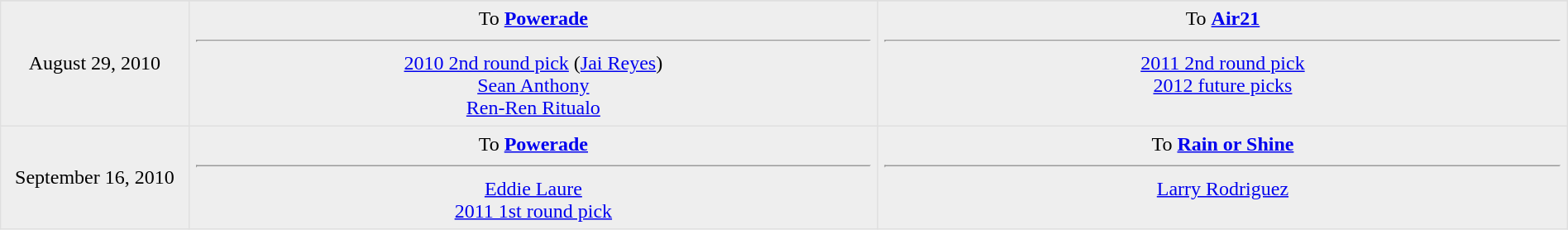<table border=1 style="border-collapse:collapse; text-align: center; width: 100%" bordercolor="#DFDFDF"  cellpadding="5">
<tr>
</tr>
<tr bgcolor="eeeeee">
<td style="width:12%">August 29, 2010</td>
<td style="width:44%" valign="top">To <strong><a href='#'>Powerade</a></strong><hr><a href='#'>2010 2nd round pick</a> (<a href='#'>Jai Reyes</a>)<br><a href='#'>Sean Anthony</a><br><a href='#'>Ren-Ren Ritualo</a></td>
<td style="width:44%" valign="top">To <strong><a href='#'>Air21</a></strong><hr><a href='#'>2011 2nd round pick</a><br><a href='#'>2012 future picks</a></td>
</tr>
<tr bgcolor="eeeeee">
<td style="width:12%">September 16, 2010</td>
<td style="width:44%" valign="top">To <strong><a href='#'>Powerade</a></strong><hr><a href='#'>Eddie Laure</a><br><a href='#'>2011 1st round pick</a></td>
<td style="width:44%" valign="top">To <strong><a href='#'>Rain or Shine</a></strong><hr><a href='#'>Larry Rodriguez</a></td>
</tr>
</table>
